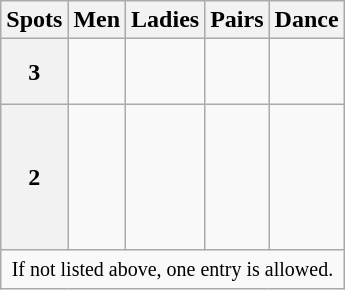<table class="wikitable">
<tr>
<th>Spots</th>
<th>Men</th>
<th>Ladies</th>
<th>Pairs</th>
<th>Dance</th>
</tr>
<tr>
<th>3</th>
<td valign="top"> <br> </td>
<td valign="top"> <br>  <br> </td>
<td valign="top"> <br>  <br> </td>
<td valign="top"> <br> </td>
</tr>
<tr>
<th>2</th>
<td valign="top"> <br>  <br>  <br>  <br>  <br> </td>
<td valign="top"> <br>  <br> </td>
<td valign="top"> <br>  <br>  <br> </td>
<td valign="top"> <br>  <br>  <br> </td>
</tr>
<tr>
<td colspan=5 align=center><small> If not listed above, one entry is allowed. </small></td>
</tr>
</table>
